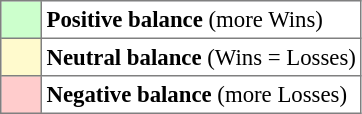<table bgcolor="#f7f8ff" cellpadding="3" cellspacing="0" border="1" style="font-size: 95%; border: gray solid 1px; border-collapse: collapse;text-align:center;">
<tr>
<td style="background: #CCFFCC;"  width="20"></td>
<td bgcolor="#ffffff" align="left"><strong>Positive balance</strong> (more Wins)</td>
</tr>
<tr>
<td style="background: #FFFACD;" width="20"></td>
<td bgcolor="#ffffff" align="left"><strong>Neutral balance</strong> (Wins = Losses)</td>
</tr>
<tr>
<td style="background: #FFCCCC;" width="20"></td>
<td bgcolor="#ffffff" align="left"><strong>Negative balance</strong> (more Losses)</td>
</tr>
</table>
